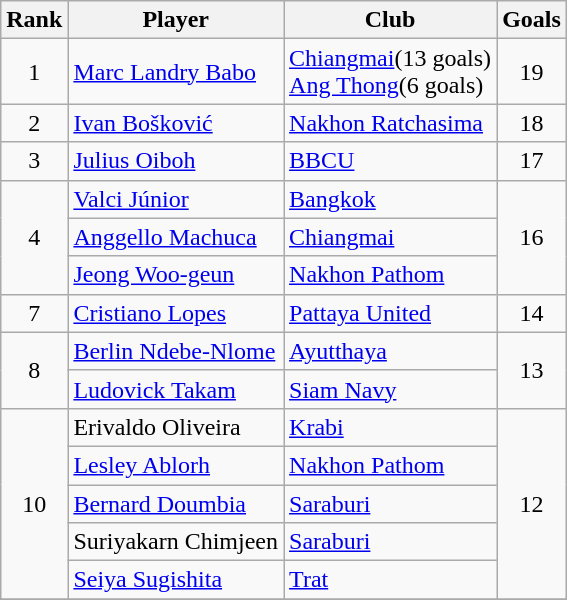<table class="wikitable" style="text-align:center">
<tr>
<th>Rank</th>
<th>Player</th>
<th>Club</th>
<th>Goals</th>
</tr>
<tr>
<td>1</td>
<td align="left"> <a href='#'>Marc Landry Babo</a></td>
<td align="left"><a href='#'>Chiangmai</a>(13 goals)<br><a href='#'>Ang Thong</a>(6 goals)</td>
<td>19</td>
</tr>
<tr>
<td>2</td>
<td align="left"> <a href='#'>Ivan Bošković</a></td>
<td align="left"><a href='#'>Nakhon Ratchasima</a></td>
<td>18</td>
</tr>
<tr>
<td>3</td>
<td align="left"> <a href='#'>Julius Oiboh</a></td>
<td align="left"><a href='#'>BBCU</a></td>
<td>17</td>
</tr>
<tr>
<td rowspan="3">4</td>
<td align="left"> <a href='#'>Valci Júnior</a></td>
<td align="left"><a href='#'>Bangkok</a></td>
<td rowspan="3">16</td>
</tr>
<tr>
<td align="left"> <a href='#'>Anggello Machuca</a></td>
<td align="left"><a href='#'>Chiangmai</a></td>
</tr>
<tr>
<td align="left"> <a href='#'>Jeong Woo-geun</a></td>
<td align="left"><a href='#'>Nakhon Pathom</a></td>
</tr>
<tr>
<td>7</td>
<td align="left"> <a href='#'>Cristiano Lopes</a></td>
<td align="left"><a href='#'>Pattaya United</a></td>
<td>14</td>
</tr>
<tr>
<td rowspan="2">8</td>
<td align="left"> <a href='#'>Berlin Ndebe-Nlome</a></td>
<td align="left"><a href='#'>Ayutthaya</a></td>
<td rowspan="2">13</td>
</tr>
<tr>
<td align="left"> <a href='#'>Ludovick Takam</a></td>
<td align="left"><a href='#'>Siam Navy</a></td>
</tr>
<tr>
<td rowspan="5">10</td>
<td align="left"> Erivaldo Oliveira</td>
<td align="left"><a href='#'>Krabi</a></td>
<td rowspan="5">12</td>
</tr>
<tr>
<td align="left"> <a href='#'>Lesley Ablorh</a></td>
<td align="left"><a href='#'>Nakhon Pathom</a></td>
</tr>
<tr>
<td align="left"> <a href='#'>Bernard Doumbia</a></td>
<td align="left"><a href='#'>Saraburi</a></td>
</tr>
<tr>
<td align="left"> Suriyakarn Chimjeen</td>
<td align="left"><a href='#'>Saraburi</a></td>
</tr>
<tr>
<td align="left"> <a href='#'>Seiya Sugishita</a></td>
<td align="left"><a href='#'>Trat</a></td>
</tr>
<tr>
</tr>
</table>
